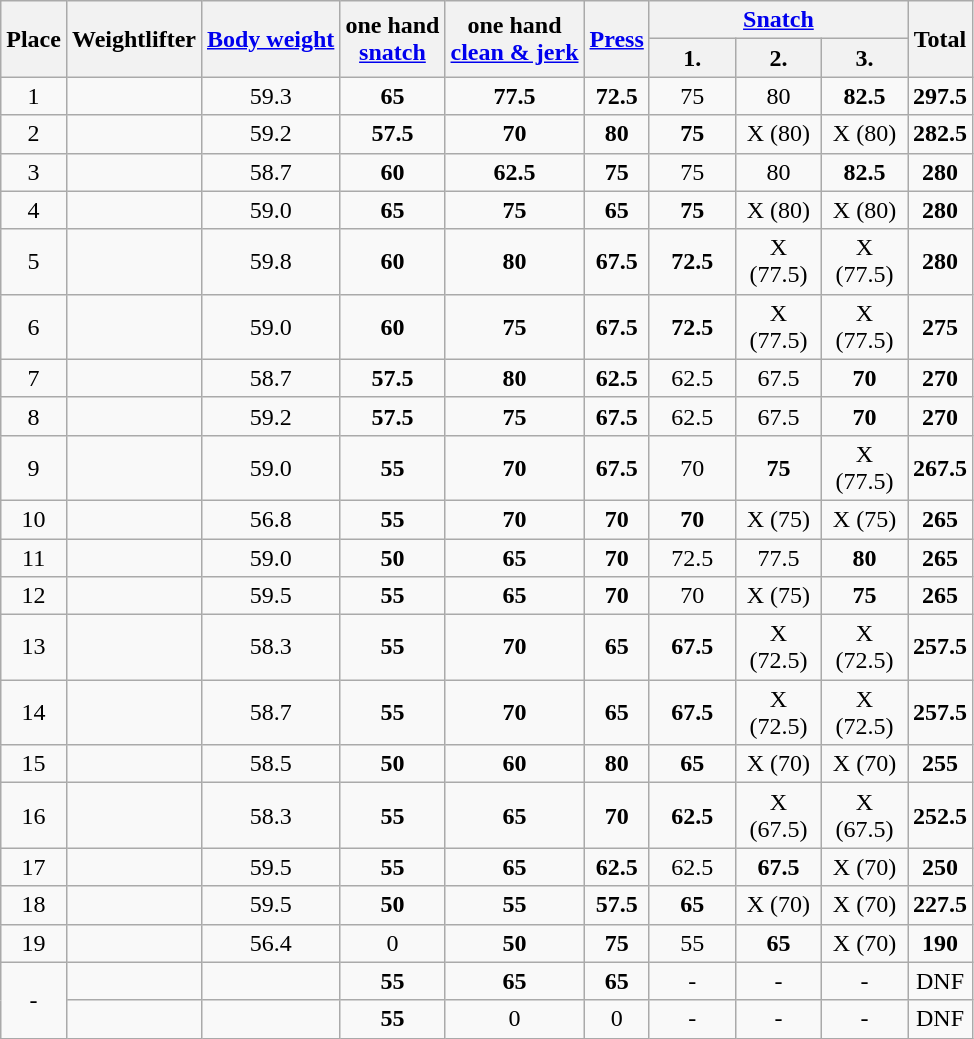<table class=wikitable style="text-align:center">
<tr>
<th rowspan=2>Place</th>
<th rowspan=2>Weightlifter</th>
<th rowspan=2><a href='#'>Body weight</a></th>
<th rowspan=2>one hand<br><a href='#'>snatch</a></th>
<th rowspan=2>one hand<br><a href='#'>clean & jerk</a></th>
<th rowspan=2><a href='#'>Press</a></th>
<th colspan=3><a href='#'>Snatch</a></th>
<th rowspan=2>Total</th>
</tr>
<tr>
<th align=center width=50>1.</th>
<th align=center width=50>2.</th>
<th align=center width=50>3.</th>
</tr>
<tr>
<td>1</td>
<td align=left></td>
<td>59.3</td>
<td><strong>65</strong></td>
<td><strong>77.5</strong></td>
<td><strong>72.5</strong></td>
<td>75</td>
<td>80</td>
<td><strong>82.5</strong></td>
<td><strong>297.5</strong></td>
</tr>
<tr>
<td>2</td>
<td align=left></td>
<td>59.2</td>
<td><strong>57.5</strong></td>
<td><strong>70</strong></td>
<td><strong>80</strong></td>
<td><strong>75</strong></td>
<td>X (80)</td>
<td>X (80)</td>
<td><strong>282.5</strong></td>
</tr>
<tr>
<td>3</td>
<td align=left></td>
<td>58.7</td>
<td><strong>60</strong></td>
<td><strong>62.5</strong></td>
<td><strong>75</strong></td>
<td>75</td>
<td>80</td>
<td><strong>82.5</strong></td>
<td><strong>280</strong></td>
</tr>
<tr>
<td>4</td>
<td align=left></td>
<td>59.0</td>
<td><strong>65</strong></td>
<td><strong>75</strong></td>
<td><strong>65</strong></td>
<td><strong>75</strong></td>
<td>X (80)</td>
<td>X (80)</td>
<td><strong>280</strong></td>
</tr>
<tr>
<td>5</td>
<td align=left></td>
<td>59.8</td>
<td><strong>60</strong></td>
<td><strong>80</strong></td>
<td><strong>67.5</strong></td>
<td><strong>72.5</strong></td>
<td>X (77.5)</td>
<td>X (77.5)</td>
<td><strong>280</strong></td>
</tr>
<tr>
<td>6</td>
<td align=left></td>
<td>59.0</td>
<td><strong>60</strong></td>
<td><strong>75</strong></td>
<td><strong>67.5</strong></td>
<td><strong>72.5</strong></td>
<td>X (77.5)</td>
<td>X (77.5)</td>
<td><strong>275</strong></td>
</tr>
<tr>
<td>7</td>
<td align=left></td>
<td>58.7</td>
<td><strong>57.5</strong></td>
<td><strong>80</strong></td>
<td><strong>62.5</strong></td>
<td>62.5</td>
<td>67.5</td>
<td><strong>70</strong></td>
<td><strong>270</strong></td>
</tr>
<tr>
<td>8</td>
<td align=left></td>
<td>59.2</td>
<td><strong>57.5</strong></td>
<td><strong>75</strong></td>
<td><strong>67.5</strong></td>
<td>62.5</td>
<td>67.5</td>
<td><strong>70</strong></td>
<td><strong>270</strong></td>
</tr>
<tr>
<td>9</td>
<td align=left></td>
<td>59.0</td>
<td><strong>55</strong></td>
<td><strong>70</strong></td>
<td><strong>67.5</strong></td>
<td>70</td>
<td><strong>75</strong></td>
<td>X (77.5)</td>
<td><strong>267.5</strong></td>
</tr>
<tr>
<td>10</td>
<td align=left></td>
<td>56.8</td>
<td><strong>55</strong></td>
<td><strong>70</strong></td>
<td><strong>70</strong></td>
<td><strong>70</strong></td>
<td>X (75)</td>
<td>X (75)</td>
<td><strong>265</strong></td>
</tr>
<tr>
<td>11</td>
<td align=left></td>
<td>59.0</td>
<td><strong>50</strong></td>
<td><strong>65</strong></td>
<td><strong>70</strong></td>
<td>72.5</td>
<td>77.5</td>
<td><strong>80</strong></td>
<td><strong>265</strong></td>
</tr>
<tr>
<td>12</td>
<td align=left></td>
<td>59.5</td>
<td><strong>55</strong></td>
<td><strong>65</strong></td>
<td><strong>70</strong></td>
<td>70</td>
<td>X (75)</td>
<td><strong>75</strong></td>
<td><strong>265</strong></td>
</tr>
<tr>
<td>13</td>
<td align=left></td>
<td>58.3</td>
<td><strong>55</strong></td>
<td><strong>70</strong></td>
<td><strong>65</strong></td>
<td><strong>67.5</strong></td>
<td>X (72.5)</td>
<td>X (72.5)</td>
<td><strong>257.5</strong></td>
</tr>
<tr>
<td>14</td>
<td align=left></td>
<td>58.7</td>
<td><strong>55</strong></td>
<td><strong>70</strong></td>
<td><strong>65</strong></td>
<td><strong>67.5</strong></td>
<td>X (72.5)</td>
<td>X (72.5)</td>
<td><strong>257.5</strong></td>
</tr>
<tr>
<td>15</td>
<td align=left></td>
<td>58.5</td>
<td><strong>50</strong></td>
<td><strong>60</strong></td>
<td><strong>80</strong></td>
<td><strong>65</strong></td>
<td>X (70)</td>
<td>X (70)</td>
<td><strong>255</strong></td>
</tr>
<tr>
<td>16</td>
<td align=left></td>
<td>58.3</td>
<td><strong>55</strong></td>
<td><strong>65</strong></td>
<td><strong>70</strong></td>
<td><strong>62.5</strong></td>
<td>X (67.5)</td>
<td>X (67.5)</td>
<td><strong>252.5</strong></td>
</tr>
<tr>
<td>17</td>
<td align=left></td>
<td>59.5</td>
<td><strong>55</strong></td>
<td><strong>65</strong></td>
<td><strong>62.5</strong></td>
<td>62.5</td>
<td><strong>67.5</strong></td>
<td>X (70)</td>
<td><strong>250</strong></td>
</tr>
<tr>
<td>18</td>
<td align=left></td>
<td>59.5</td>
<td><strong>50</strong></td>
<td><strong>55</strong></td>
<td><strong>57.5</strong></td>
<td><strong>65</strong></td>
<td>X (70)</td>
<td>X (70)</td>
<td><strong>227.5</strong></td>
</tr>
<tr>
<td>19</td>
<td align=left></td>
<td>56.4</td>
<td>0</td>
<td><strong>50</strong></td>
<td><strong>75</strong></td>
<td>55</td>
<td><strong>65</strong></td>
<td>X (70)</td>
<td><strong>190</strong></td>
</tr>
<tr>
<td rowspan=2>-</td>
<td align=left></td>
<td></td>
<td><strong>55</strong></td>
<td><strong>65</strong></td>
<td><strong>65</strong></td>
<td>-</td>
<td>-</td>
<td>-</td>
<td>DNF</td>
</tr>
<tr>
<td align=left></td>
<td></td>
<td><strong>55</strong></td>
<td>0</td>
<td>0</td>
<td>-</td>
<td>-</td>
<td>-</td>
<td>DNF</td>
</tr>
</table>
